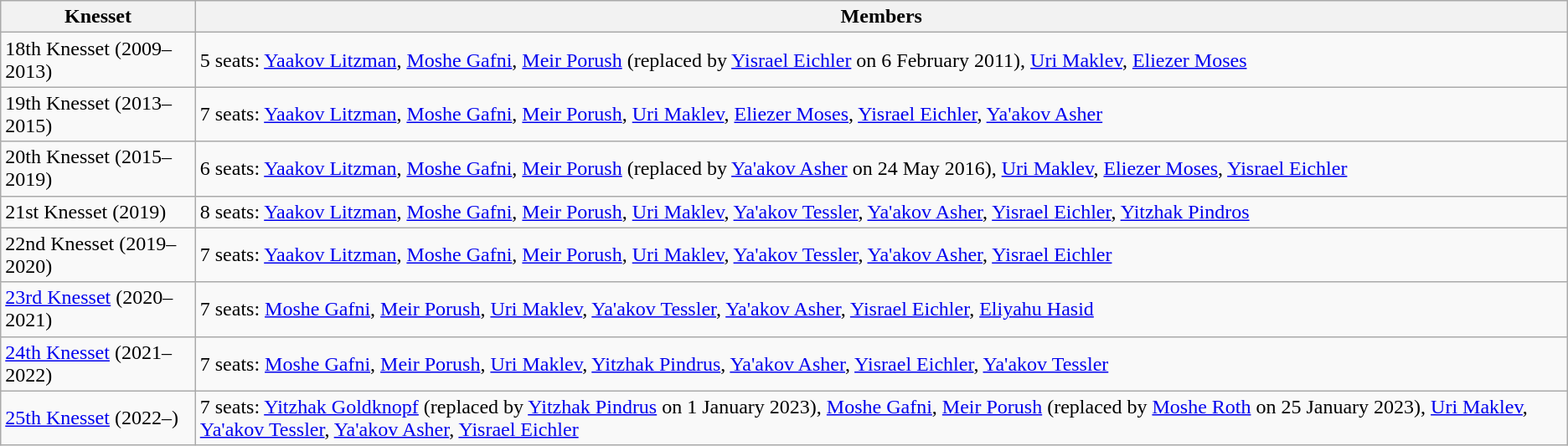<table class=wikitable>
<tr>
<th>Knesset</th>
<th>Members</th>
</tr>
<tr>
<td>18th Knesset (2009–2013)</td>
<td>5 seats: <a href='#'>Yaakov Litzman</a>, <a href='#'>Moshe Gafni</a>, <a href='#'>Meir Porush</a> (replaced by <a href='#'>Yisrael Eichler</a> on 6 February 2011), <a href='#'>Uri Maklev</a>, <a href='#'>Eliezer Moses</a></td>
</tr>
<tr>
<td>19th Knesset (2013–2015)</td>
<td>7 seats: <a href='#'>Yaakov Litzman</a>, <a href='#'>Moshe Gafni</a>, <a href='#'>Meir Porush</a>, <a href='#'>Uri Maklev</a>, <a href='#'>Eliezer Moses</a>, <a href='#'>Yisrael Eichler</a>, <a href='#'>Ya'akov Asher</a></td>
</tr>
<tr>
<td>20th Knesset (2015–2019)</td>
<td>6 seats: <a href='#'>Yaakov Litzman</a>, <a href='#'>Moshe Gafni</a>, <a href='#'>Meir Porush</a> (replaced by <a href='#'>Ya'akov Asher</a> on 24 May 2016), <a href='#'>Uri Maklev</a>, <a href='#'>Eliezer Moses</a>, <a href='#'>Yisrael Eichler</a></td>
</tr>
<tr>
<td>21st Knesset (2019)</td>
<td>8 seats: <a href='#'>Yaakov Litzman</a>, <a href='#'>Moshe Gafni</a>, <a href='#'>Meir Porush</a>, <a href='#'>Uri Maklev</a>, <a href='#'>Ya'akov Tessler</a>, <a href='#'>Ya'akov Asher</a>, <a href='#'>Yisrael Eichler</a>, <a href='#'>Yitzhak Pindros</a></td>
</tr>
<tr>
<td>22nd Knesset (2019–2020)</td>
<td>7 seats: <a href='#'>Yaakov Litzman</a>, <a href='#'>Moshe Gafni</a>, <a href='#'>Meir Porush</a>, <a href='#'>Uri Maklev</a>, <a href='#'>Ya'akov Tessler</a>, <a href='#'>Ya'akov Asher</a>, <a href='#'>Yisrael Eichler</a></td>
</tr>
<tr>
<td><a href='#'>23rd Knesset</a> (2020–2021)</td>
<td>7 seats: <a href='#'>Moshe Gafni</a>, <a href='#'>Meir Porush</a>, <a href='#'>Uri Maklev</a>, <a href='#'>Ya'akov Tessler</a>, <a href='#'>Ya'akov Asher</a>, <a href='#'>Yisrael Eichler</a>, <a href='#'>Eliyahu Hasid</a></td>
</tr>
<tr>
<td><a href='#'>24th Knesset</a> (2021–2022)</td>
<td>7 seats: <a href='#'>Moshe Gafni</a>, <a href='#'>Meir Porush</a>, <a href='#'>Uri Maklev</a>, <a href='#'>Yitzhak Pindrus</a>, <a href='#'>Ya'akov Asher</a>, <a href='#'>Yisrael Eichler</a>, <a href='#'>Ya'akov Tessler</a></td>
</tr>
<tr>
<td><a href='#'>25th Knesset</a> (2022–)</td>
<td>7 seats: <a href='#'>Yitzhak Goldknopf</a>  (replaced by <a href='#'>Yitzhak Pindrus</a> on 1 January 2023), <a href='#'>Moshe Gafni</a>, <a href='#'>Meir Porush</a> (replaced by <a href='#'>Moshe Roth</a> on 25 January 2023), <a href='#'>Uri Maklev</a>, <a href='#'>Ya'akov Tessler</a>, <a href='#'>Ya'akov Asher</a>, <a href='#'>Yisrael Eichler</a></td>
</tr>
</table>
